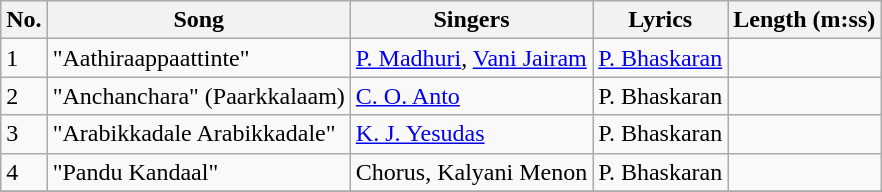<table class="wikitable">
<tr>
<th>No.</th>
<th>Song</th>
<th>Singers</th>
<th>Lyrics</th>
<th>Length (m:ss)</th>
</tr>
<tr>
<td>1</td>
<td>"Aathiraappaattinte"</td>
<td><a href='#'>P. Madhuri</a>, <a href='#'>Vani Jairam</a></td>
<td><a href='#'>P. Bhaskaran</a></td>
<td></td>
</tr>
<tr>
<td>2</td>
<td>"Anchanchara" (Paarkkalaam)</td>
<td><a href='#'>C. O. Anto</a></td>
<td>P. Bhaskaran</td>
<td></td>
</tr>
<tr>
<td>3</td>
<td>"Arabikkadale Arabikkadale"</td>
<td><a href='#'>K. J. Yesudas</a></td>
<td>P. Bhaskaran</td>
<td></td>
</tr>
<tr>
<td>4</td>
<td>"Pandu Kandaal"</td>
<td>Chorus, Kalyani Menon</td>
<td>P. Bhaskaran</td>
<td></td>
</tr>
<tr>
</tr>
</table>
